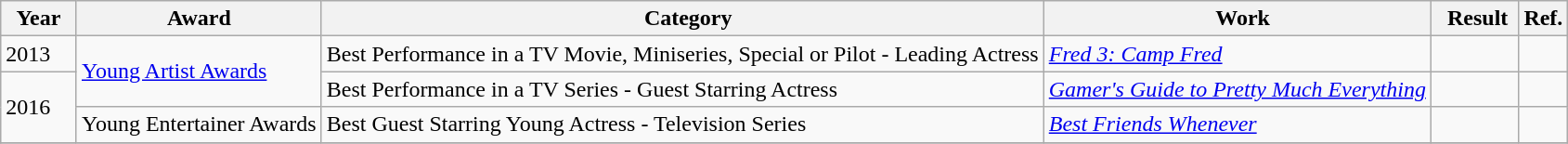<table class="wikitable plainrowheaders">
<tr>
<th>  Year  </th>
<th>Award</th>
<th>  Category</th>
<th>  Work</th>
<th>  Result </th>
<th>Ref.</th>
</tr>
<tr>
<td>2013</td>
<td rowspan=2><a href='#'>Young Artist Awards</a></td>
<td>Best Performance in a TV Movie, Miniseries, Special or Pilot - Leading Actress</td>
<td><em><a href='#'>Fred 3: Camp Fred</a></em></td>
<td></td>
<td></td>
</tr>
<tr>
<td rowspan=2>2016</td>
<td>Best Performance in a TV Series - Guest Starring Actress</td>
<td><em><a href='#'>Gamer's Guide to Pretty Much Everything</a></em></td>
<td></td>
<td></td>
</tr>
<tr>
<td>Young Entertainer Awards</td>
<td>Best Guest Starring Young Actress - Television Series</td>
<td><em><a href='#'>Best Friends Whenever</a></em></td>
<td></td>
<td></td>
</tr>
<tr>
</tr>
</table>
